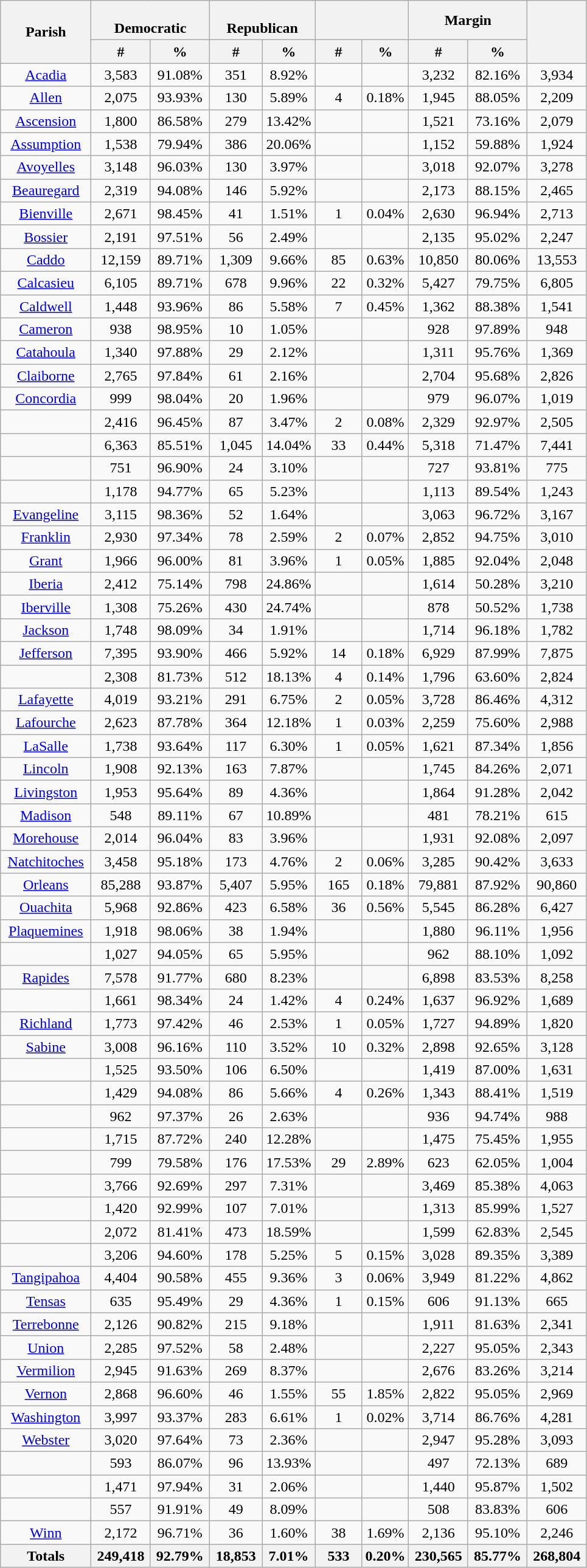<table class="wikitable sortable mw-collapsible mw-collapsed">
<tr>
<th rowspan="2">Parish</th>
<th colspan="2"><br>Democratic</th>
<th colspan="2"><br>Republican</th>
<th colspan="2"><br></th>
<th colspan="2">Margin</th>
<th rowspan="2"></th>
</tr>
<tr style="text-align:center;">
<th data-sort-type="number">#</th>
<th data-sort-type="number">%</th>
<th width="9%" data-sort-type="number">#</th>
<th width="9%" data-sort-type="number">%</th>
<th width="8%" data-sort-type="number">#</th>
<th width="8%" data-sort-type="number">%</th>
<th data-sort-type="number">#</th>
<th data-sort-type="number">%</th>
</tr>
<tr style="text-align:center;">
<td><a href='#'>Acadia</a></td>
<td>3,583</td>
<td>91.08%</td>
<td>351</td>
<td>8.92%</td>
<td></td>
<td></td>
<td>3,232</td>
<td>82.16%</td>
<td>3,934</td>
</tr>
<tr style="text-align:center;">
<td><a href='#'>Allen</a></td>
<td>2,075</td>
<td>93.93%</td>
<td>130</td>
<td>5.89%</td>
<td>4</td>
<td>0.18%</td>
<td>1,945</td>
<td>88.05%</td>
<td>2,209</td>
</tr>
<tr style="text-align:center;">
<td><a href='#'>Ascension</a></td>
<td>1,800</td>
<td>86.58%</td>
<td>279</td>
<td>13.42%</td>
<td></td>
<td></td>
<td>1,521</td>
<td>73.16%</td>
<td>2,079</td>
</tr>
<tr style="text-align:center;">
<td><a href='#'>Assumption</a></td>
<td>1,538</td>
<td>79.94%</td>
<td>386</td>
<td>20.06%</td>
<td></td>
<td></td>
<td>1,152</td>
<td>59.88%</td>
<td>1,924</td>
</tr>
<tr style="text-align:center;">
<td><a href='#'>Avoyelles</a></td>
<td>3,148</td>
<td>96.03%</td>
<td>130</td>
<td>3.97%</td>
<td></td>
<td></td>
<td>3,018</td>
<td>92.07%</td>
<td>3,278</td>
</tr>
<tr style="text-align:center;">
<td><a href='#'>Beauregard</a></td>
<td>2,319</td>
<td>94.08%</td>
<td>146</td>
<td>5.92%</td>
<td></td>
<td></td>
<td>2,173</td>
<td>88.15%</td>
<td>2,465</td>
</tr>
<tr style="text-align:center;">
<td><a href='#'>Bienville</a></td>
<td>2,671</td>
<td>98.45%</td>
<td>41</td>
<td>1.51%</td>
<td>1</td>
<td>0.04%</td>
<td>2,630</td>
<td>96.94%</td>
<td>2,713</td>
</tr>
<tr style="text-align:center;">
<td><a href='#'>Bossier</a></td>
<td>2,191</td>
<td>97.51%</td>
<td>56</td>
<td>2.49%</td>
<td></td>
<td></td>
<td>2,135</td>
<td>95.02%</td>
<td>2,247</td>
</tr>
<tr style="text-align:center;">
<td><a href='#'>Caddo</a></td>
<td>12,159</td>
<td>89.71%</td>
<td>1,309</td>
<td>9.66%</td>
<td>85</td>
<td>0.63%</td>
<td>10,850</td>
<td>80.06%</td>
<td>13,553</td>
</tr>
<tr style="text-align:center;">
<td><a href='#'>Calcasieu</a></td>
<td>6,105</td>
<td>89.71%</td>
<td>678</td>
<td>9.96%</td>
<td>22</td>
<td>0.32%</td>
<td>5,427</td>
<td>79.75%</td>
<td>6,805</td>
</tr>
<tr style="text-align:center;">
<td><a href='#'>Caldwell</a></td>
<td>1,448</td>
<td>93.96%</td>
<td>86</td>
<td>5.58%</td>
<td>7</td>
<td>0.45%</td>
<td>1,362</td>
<td>88.38%</td>
<td>1,541</td>
</tr>
<tr style="text-align:center;">
<td><a href='#'>Cameron</a></td>
<td>938</td>
<td>98.95%</td>
<td>10</td>
<td>1.05%</td>
<td></td>
<td></td>
<td>928</td>
<td>97.89%</td>
<td>948</td>
</tr>
<tr style="text-align:center;">
<td><a href='#'>Catahoula</a></td>
<td>1,340</td>
<td>97.88%</td>
<td>29</td>
<td>2.12%</td>
<td></td>
<td></td>
<td>1,311</td>
<td>95.76%</td>
<td>1,369</td>
</tr>
<tr style="text-align:center;">
<td><a href='#'>Claiborne</a></td>
<td>2,765</td>
<td>97.84%</td>
<td>61</td>
<td>2.16%</td>
<td></td>
<td></td>
<td>2,704</td>
<td>95.68%</td>
<td>2,826</td>
</tr>
<tr style="text-align:center;">
<td><a href='#'>Concordia</a></td>
<td>999</td>
<td>98.04%</td>
<td>20</td>
<td>1.96%</td>
<td></td>
<td></td>
<td>979</td>
<td>96.07%</td>
<td>1,019</td>
</tr>
<tr style="text-align:center;">
<td></td>
<td>2,416</td>
<td>96.45%</td>
<td>87</td>
<td>3.47%</td>
<td>2</td>
<td>0.08%</td>
<td>2,329</td>
<td>92.97%</td>
<td>2,505</td>
</tr>
<tr style="text-align:center;">
<td></td>
<td>6,363</td>
<td>85.51%</td>
<td>1,045</td>
<td>14.04%</td>
<td>33</td>
<td>0.44%</td>
<td>5,318</td>
<td>71.47%</td>
<td>7,441</td>
</tr>
<tr style="text-align:center;">
<td></td>
<td>751</td>
<td>96.90%</td>
<td>24</td>
<td>3.10%</td>
<td></td>
<td></td>
<td>727</td>
<td>93.81%</td>
<td>775</td>
</tr>
<tr style="text-align:center;">
<td></td>
<td>1,178</td>
<td>94.77%</td>
<td>65</td>
<td>5.23%</td>
<td></td>
<td></td>
<td>1,113</td>
<td>89.54%</td>
<td>1,243</td>
</tr>
<tr style="text-align:center;">
<td><a href='#'>Evangeline</a></td>
<td>3,115</td>
<td>98.36%</td>
<td>52</td>
<td>1.64%</td>
<td></td>
<td></td>
<td>3,063</td>
<td>96.72%</td>
<td>3,167</td>
</tr>
<tr style="text-align:center;">
<td><a href='#'>Franklin</a></td>
<td>2,930</td>
<td>97.34%</td>
<td>78</td>
<td>2.59%</td>
<td>2</td>
<td>0.07%</td>
<td>2,852</td>
<td>94.75%</td>
<td>3,010</td>
</tr>
<tr style="text-align:center;">
<td><a href='#'>Grant</a></td>
<td>1,966</td>
<td>96.00%</td>
<td>81</td>
<td>3.96%</td>
<td>1</td>
<td>0.05%</td>
<td>1,885</td>
<td>92.04%</td>
<td>2,048</td>
</tr>
<tr style="text-align:center;">
<td><a href='#'>Iberia</a></td>
<td>2,412</td>
<td>75.14%</td>
<td>798</td>
<td>24.86%</td>
<td></td>
<td></td>
<td>1,614</td>
<td>50.28%</td>
<td>3,210</td>
</tr>
<tr style="text-align:center;">
<td><a href='#'>Iberville</a></td>
<td>1,308</td>
<td>75.26%</td>
<td>430</td>
<td>24.74%</td>
<td></td>
<td></td>
<td>878</td>
<td>50.52%</td>
<td>1,738</td>
</tr>
<tr style="text-align:center;">
<td><a href='#'>Jackson</a></td>
<td>1,748</td>
<td>98.09%</td>
<td>34</td>
<td>1.91%</td>
<td></td>
<td></td>
<td>1,714</td>
<td>96.18%</td>
<td>1,782</td>
</tr>
<tr style="text-align:center;">
<td><a href='#'>Jefferson</a></td>
<td>7,395</td>
<td>93.90%</td>
<td>466</td>
<td>5.92%</td>
<td>14</td>
<td>0.18%</td>
<td>6,929</td>
<td>87.99%</td>
<td>7,875</td>
</tr>
<tr style="text-align:center;">
<td></td>
<td>2,308</td>
<td>81.73%</td>
<td>512</td>
<td>18.13%</td>
<td>4</td>
<td>0.14%</td>
<td>1,796</td>
<td>63.60%</td>
<td>2,824</td>
</tr>
<tr style="text-align:center;">
<td><a href='#'>Lafayette</a></td>
<td>4,019</td>
<td>93.21%</td>
<td>291</td>
<td>6.75%</td>
<td>2</td>
<td>0.05%</td>
<td>3,728</td>
<td>86.46%</td>
<td>4,312</td>
</tr>
<tr style="text-align:center;">
<td><a href='#'>Lafourche</a></td>
<td>2,623</td>
<td>87.78%</td>
<td>364</td>
<td>12.18%</td>
<td>1</td>
<td>0.03%</td>
<td>2,259</td>
<td>75.60%</td>
<td>2,988</td>
</tr>
<tr style="text-align:center;">
<td><a href='#'>LaSalle</a></td>
<td>1,738</td>
<td>93.64%</td>
<td>117</td>
<td>6.30%</td>
<td>1</td>
<td>0.05%</td>
<td>1,621</td>
<td>87.34%</td>
<td>1,856</td>
</tr>
<tr style="text-align:center;">
<td><a href='#'>Lincoln</a></td>
<td>1,908</td>
<td>92.13%</td>
<td>163</td>
<td>7.87%</td>
<td></td>
<td></td>
<td>1,745</td>
<td>84.26%</td>
<td>2,071</td>
</tr>
<tr style="text-align:center;">
<td><a href='#'>Livingston</a></td>
<td>1,953</td>
<td>95.64%</td>
<td>89</td>
<td>4.36%</td>
<td></td>
<td></td>
<td>1,864</td>
<td>91.28%</td>
<td>2,042</td>
</tr>
<tr style="text-align:center;">
<td><a href='#'>Madison</a></td>
<td>548</td>
<td>89.11%</td>
<td>67</td>
<td>10.89%</td>
<td></td>
<td></td>
<td>481</td>
<td>78.21%</td>
<td>615</td>
</tr>
<tr style="text-align:center;">
<td><a href='#'>Morehouse</a></td>
<td>2,014</td>
<td>96.04%</td>
<td>83</td>
<td>3.96%</td>
<td></td>
<td></td>
<td>1,931</td>
<td>92.08%</td>
<td>2,097</td>
</tr>
<tr style="text-align:center;">
<td><a href='#'>Natchitoches</a></td>
<td>3,458</td>
<td>95.18%</td>
<td>173</td>
<td>4.76%</td>
<td>2</td>
<td>0.06%</td>
<td>3,285</td>
<td>90.42%</td>
<td>3,633</td>
</tr>
<tr style="text-align:center;">
<td><a href='#'>Orleans</a></td>
<td>85,288</td>
<td>93.87%</td>
<td>5,407</td>
<td>5.95%</td>
<td>165</td>
<td>0.18%</td>
<td>79,881</td>
<td>87.92%</td>
<td>90,860</td>
</tr>
<tr style="text-align:center;">
<td><a href='#'>Ouachita</a></td>
<td>5,968</td>
<td>92.86%</td>
<td>423</td>
<td>6.58%</td>
<td>36</td>
<td>0.56%</td>
<td>5,545</td>
<td>86.28%</td>
<td>6,427</td>
</tr>
<tr style="text-align:center;">
<td><a href='#'>Plaquemines</a></td>
<td>1,918</td>
<td>98.06%</td>
<td>38</td>
<td>1.94%</td>
<td></td>
<td></td>
<td>1,880</td>
<td>96.11%</td>
<td>1,956</td>
</tr>
<tr style="text-align:center;">
<td></td>
<td>1,027</td>
<td>94.05%</td>
<td>65</td>
<td>5.95%</td>
<td></td>
<td></td>
<td>962</td>
<td>88.10%</td>
<td>1,092</td>
</tr>
<tr style="text-align:center;">
<td><a href='#'>Rapides</a></td>
<td>7,578</td>
<td>91.77%</td>
<td>680</td>
<td>8.23%</td>
<td></td>
<td></td>
<td>6,898</td>
<td>83.53%</td>
<td>8,258</td>
</tr>
<tr style="text-align:center;">
<td></td>
<td>1,661</td>
<td>98.34%</td>
<td>24</td>
<td>1.42%</td>
<td>4</td>
<td>0.24%</td>
<td>1,637</td>
<td>96.92%</td>
<td>1,689</td>
</tr>
<tr style="text-align:center;">
<td><a href='#'>Richland</a></td>
<td>1,773</td>
<td>97.42%</td>
<td>46</td>
<td>2.53%</td>
<td>1</td>
<td>0.05%</td>
<td>1,727</td>
<td>94.89%</td>
<td>1,820</td>
</tr>
<tr style="text-align:center;">
<td><a href='#'>Sabine</a></td>
<td>3,008</td>
<td>96.16%</td>
<td>110</td>
<td>3.52%</td>
<td>10</td>
<td>0.32%</td>
<td>2,898</td>
<td>92.65%</td>
<td>3,128</td>
</tr>
<tr style="text-align:center;">
<td></td>
<td>1,525</td>
<td>93.50%</td>
<td>106</td>
<td>6.50%</td>
<td></td>
<td></td>
<td>1,419</td>
<td>87.00%</td>
<td>1,631</td>
</tr>
<tr style="text-align:center;">
<td></td>
<td>1,429</td>
<td>94.08%</td>
<td>86</td>
<td>5.66%</td>
<td>4</td>
<td>0.26%</td>
<td>1,343</td>
<td>88.41%</td>
<td>1,519</td>
</tr>
<tr style="text-align:center;">
<td></td>
<td>962</td>
<td>97.37%</td>
<td>26</td>
<td>2.63%</td>
<td></td>
<td></td>
<td>936</td>
<td>94.74%</td>
<td>988</td>
</tr>
<tr style="text-align:center;">
<td></td>
<td>1,715</td>
<td>87.72%</td>
<td>240</td>
<td>12.28%</td>
<td></td>
<td></td>
<td>1,475</td>
<td>75.45%</td>
<td>1,955</td>
</tr>
<tr style="text-align:center;">
<td></td>
<td>799</td>
<td>79.58%</td>
<td>176</td>
<td>17.53%</td>
<td>29</td>
<td>2.89%</td>
<td>623</td>
<td>62.05%</td>
<td>1,004</td>
</tr>
<tr style="text-align:center;">
<td></td>
<td>3,766</td>
<td>92.69%</td>
<td>297</td>
<td>7.31%</td>
<td></td>
<td></td>
<td>3,469</td>
<td>85.38%</td>
<td>4,063</td>
</tr>
<tr style="text-align:center;">
<td></td>
<td>1,420</td>
<td>92.99%</td>
<td>107</td>
<td>7.01%</td>
<td></td>
<td></td>
<td>1,313</td>
<td>85.99%</td>
<td>1,527</td>
</tr>
<tr style="text-align:center;">
<td></td>
<td>2,072</td>
<td>81.41%</td>
<td>473</td>
<td>18.59%</td>
<td></td>
<td></td>
<td>1,599</td>
<td>62.83%</td>
<td>2,545</td>
</tr>
<tr style="text-align:center;">
<td></td>
<td>3,206</td>
<td>94.60%</td>
<td>178</td>
<td>5.25%</td>
<td>5</td>
<td>0.15%</td>
<td>3,028</td>
<td>89.35%</td>
<td>3,389</td>
</tr>
<tr style="text-align:center;">
<td><a href='#'>Tangipahoa</a></td>
<td>4,404</td>
<td>90.58%</td>
<td>455</td>
<td>9.36%</td>
<td>3</td>
<td>0.06%</td>
<td>3,949</td>
<td>81.22%</td>
<td>4,862</td>
</tr>
<tr style="text-align:center;">
<td><a href='#'>Tensas</a></td>
<td>635</td>
<td>95.49%</td>
<td>29</td>
<td>4.36%</td>
<td>1</td>
<td>0.15%</td>
<td>606</td>
<td>91.13%</td>
<td>665</td>
</tr>
<tr style="text-align:center;">
<td><a href='#'>Terrebonne</a></td>
<td>2,126</td>
<td>90.82%</td>
<td>215</td>
<td>9.18%</td>
<td></td>
<td></td>
<td>1,911</td>
<td>81.63%</td>
<td>2,341</td>
</tr>
<tr style="text-align:center;">
<td><a href='#'>Union</a></td>
<td>2,285</td>
<td>97.52%</td>
<td>58</td>
<td>2.48%</td>
<td></td>
<td></td>
<td>2,227</td>
<td>95.05%</td>
<td>2,343</td>
</tr>
<tr style="text-align:center;">
<td><a href='#'>Vermilion</a></td>
<td>2,945</td>
<td>91.63%</td>
<td>269</td>
<td>8.37%</td>
<td></td>
<td></td>
<td>2,676</td>
<td>83.26%</td>
<td>3,214</td>
</tr>
<tr style="text-align:center;">
<td><a href='#'>Vernon</a></td>
<td>2,868</td>
<td>96.60%</td>
<td>46</td>
<td>1.55%</td>
<td>55</td>
<td>1.85%</td>
<td>2,822</td>
<td>95.05%</td>
<td>2,969</td>
</tr>
<tr style="text-align:center;">
<td><a href='#'>Washington</a></td>
<td>3,997</td>
<td>93.37%</td>
<td>283</td>
<td>6.61%</td>
<td>1</td>
<td>0.02%</td>
<td>3,714</td>
<td>86.76%</td>
<td>4,281</td>
</tr>
<tr style="text-align:center;">
<td><a href='#'>Webster</a></td>
<td>3,020</td>
<td>97.64%</td>
<td>73</td>
<td>2.36%</td>
<td></td>
<td></td>
<td>2,947</td>
<td>95.28%</td>
<td>3,093</td>
</tr>
<tr style="text-align:center;">
<td></td>
<td>593</td>
<td>86.07%</td>
<td>96</td>
<td>13.93%</td>
<td></td>
<td></td>
<td>497</td>
<td>72.13%</td>
<td>689</td>
</tr>
<tr style="text-align:center;">
<td></td>
<td>1,471</td>
<td>97.94%</td>
<td>31</td>
<td>2.06%</td>
<td></td>
<td></td>
<td>1,440</td>
<td>95.87%</td>
<td>1,502</td>
</tr>
<tr style="text-align:center;">
<td></td>
<td>557</td>
<td>91.91%</td>
<td>49</td>
<td>8.09%</td>
<td></td>
<td></td>
<td>508</td>
<td>83.83%</td>
<td>606</td>
</tr>
<tr style="text-align:center;">
<td><a href='#'>Winn</a></td>
<td>2,172</td>
<td>96.71%</td>
<td>36</td>
<td>1.60%</td>
<td>38</td>
<td>1.69%</td>
<td>2,136</td>
<td>95.10%</td>
<td>2,246</td>
</tr>
<tr style="text-align:center;">
<th>Totals</th>
<th>249,418</th>
<th>92.79%</th>
<th>18,853</th>
<th>7.01%</th>
<th>533</th>
<th>0.20%</th>
<th>230,565</th>
<th>85.77%</th>
<th>268,804</th>
</tr>
</table>
